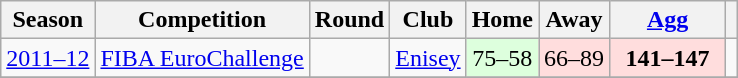<table class="wikitable mw-collapsible">
<tr>
<th>Season</th>
<th>Competition</th>
<th>Round</th>
<th>Club</th>
<th>Home</th>
<th>Away</th>
<th width="70"><a href='#'>Agg</a></th>
<th></th>
</tr>
<tr>
<td rowspan="1"><a href='#'>2011–12</a></td>
<td rowspan="1"><a href='#'>FIBA EuroChallenge</a></td>
<td></td>
<td> <a href='#'>Enisey</a></td>
<td style="text-align:center;" bgcolor=#dfd>75–58</td>
<td style="text-align:center;" bgcolor=#fdd>66–89</td>
<td style="text-align:center;" bgcolor=#fdd><strong>141–147</strong></td>
<td></td>
</tr>
<tr>
</tr>
</table>
